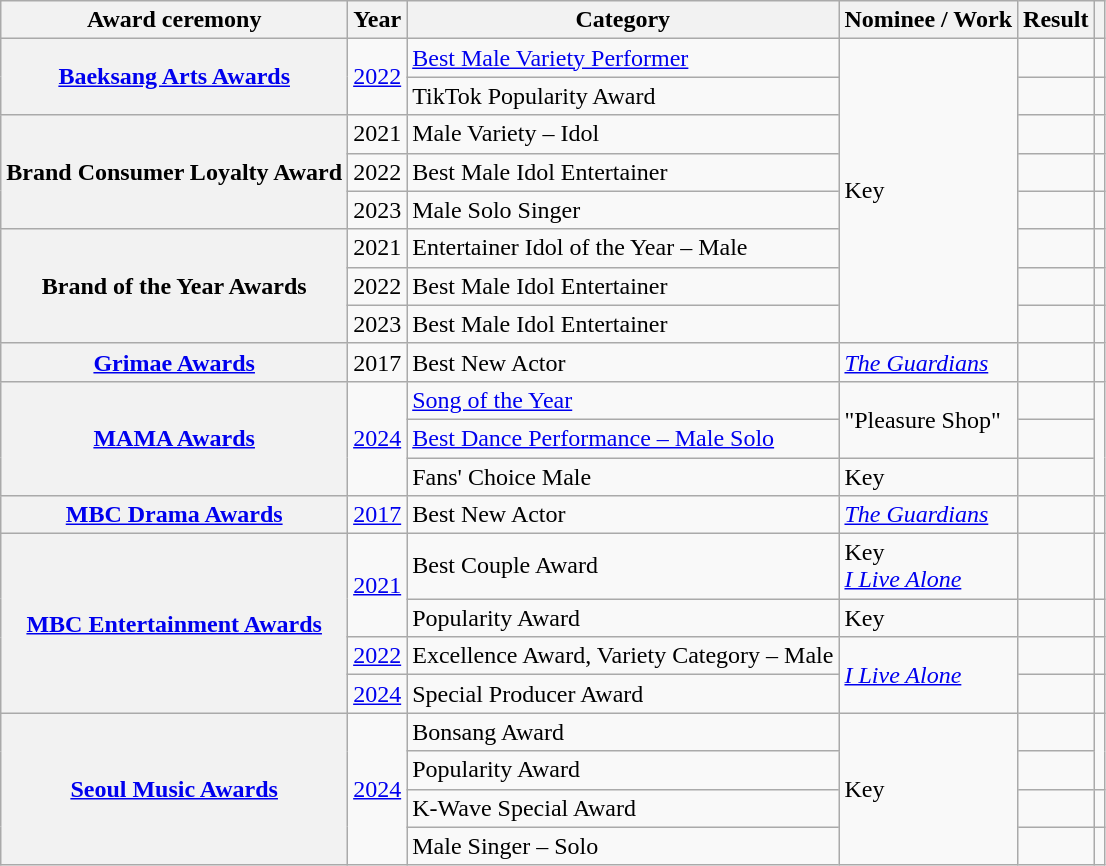<table class="wikitable plainrowheaders sortable">
<tr>
<th scope="col">Award ceremony</th>
<th scope="col">Year</th>
<th scope="col">Category</th>
<th scope="col">Nominee / Work</th>
<th scope="col">Result</th>
<th scope="col" class="unsortable"></th>
</tr>
<tr>
<th scope="row" rowspan="2"><a href='#'>Baeksang Arts Awards</a></th>
<td style="text-align:center" rowspan="2"><a href='#'>2022</a></td>
<td><a href='#'>Best Male Variety Performer</a></td>
<td rowspan="8">Key</td>
<td></td>
<td style="text-align:center"></td>
</tr>
<tr>
<td>TikTok Popularity Award</td>
<td></td>
<td style="text-align:center"></td>
</tr>
<tr>
<th scope="row" rowspan="3">Brand Consumer Loyalty Award</th>
<td style="text-align:center">2021</td>
<td>Male Variety – Idol</td>
<td></td>
<td style="text-align:center"></td>
</tr>
<tr>
<td style="text-align:center">2022</td>
<td>Best Male Idol Entertainer</td>
<td></td>
<td style="text-align:center"></td>
</tr>
<tr>
<td style="text-align:center">2023</td>
<td>Male Solo Singer</td>
<td></td>
<td style="text-align:center"></td>
</tr>
<tr>
<th scope="row" rowspan="3">Brand of the Year Awards</th>
<td style="text-align:center">2021</td>
<td>Entertainer Idol of the Year – Male</td>
<td></td>
<td style="text-align:center"></td>
</tr>
<tr>
<td style="text-align:center">2022</td>
<td>Best Male Idol Entertainer</td>
<td></td>
<td style="text-align:center"></td>
</tr>
<tr>
<td style="text-align:center">2023</td>
<td>Best Male Idol Entertainer</td>
<td></td>
<td style="text-align:center"></td>
</tr>
<tr>
<th scope="row"><a href='#'>Grimae Awards</a></th>
<td style="text-align:center">2017</td>
<td>Best New Actor</td>
<td><em><a href='#'>The Guardians</a></em></td>
<td></td>
<td style="text-align:center"></td>
</tr>
<tr>
<th scope="row" rowspan="3"><a href='#'>MAMA Awards</a></th>
<td style="text-align:center" rowspan="3"><a href='#'>2024</a></td>
<td><a href='#'>Song of the Year</a></td>
<td rowspan="2">"Pleasure Shop"</td>
<td></td>
<td style="text-align:center" rowspan="3"></td>
</tr>
<tr>
<td><a href='#'>Best Dance Performance – Male Solo</a></td>
<td></td>
</tr>
<tr>
<td>Fans' Choice Male</td>
<td>Key</td>
<td></td>
</tr>
<tr>
<th scope="row"><a href='#'>MBC Drama Awards</a></th>
<td style="text-align:center"><a href='#'>2017</a></td>
<td>Best New Actor</td>
<td><em><a href='#'>The Guardians</a></em></td>
<td></td>
<td style="text-align:center"></td>
</tr>
<tr>
<th scope="row" rowspan="4"><a href='#'>MBC Entertainment Awards</a></th>
<td style="text-align:center" rowspan="2"><a href='#'>2021</a></td>
<td>Best Couple Award</td>
<td>Key <br><em><a href='#'>I Live Alone</a></em></td>
<td></td>
<td style="text-align:center"></td>
</tr>
<tr>
<td>Popularity Award</td>
<td>Key</td>
<td></td>
<td style="text-align:center"></td>
</tr>
<tr>
<td style="text-align:center"><a href='#'>2022</a></td>
<td>Excellence Award, Variety Category – Male</td>
<td rowspan="2"><em><a href='#'>I Live Alone</a></em></td>
<td></td>
<td style="text-align:center"></td>
</tr>
<tr>
<td style="text-align:center"><a href='#'>2024</a></td>
<td>Special Producer Award</td>
<td></td>
<td style="text-align:center"></td>
</tr>
<tr>
<th scope="row" rowspan="4"><a href='#'>Seoul Music Awards</a></th>
<td style="text-align:center" rowspan="4"><a href='#'>2024</a></td>
<td>Bonsang Award</td>
<td rowspan="4">Key</td>
<td></td>
<td style="text-align:center" rowspan="2"></td>
</tr>
<tr>
<td>Popularity Award</td>
<td></td>
</tr>
<tr>
<td>K-Wave Special Award</td>
<td></td>
<td style="text-align:center"></td>
</tr>
<tr>
<td>Male Singer – Solo</td>
<td></td>
<td style="text-align:center"></td>
</tr>
</table>
